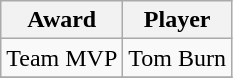<table class="wikitable">
<tr>
<th>Award</th>
<th>Player</th>
</tr>
<tr>
<td>Team MVP</td>
<td>Tom Burn</td>
</tr>
<tr>
</tr>
</table>
